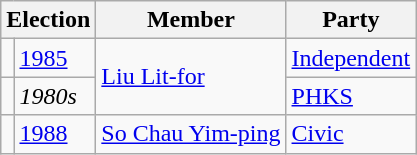<table class="wikitable">
<tr>
<th colspan="2">Election</th>
<th>Member</th>
<th>Party</th>
</tr>
<tr>
<td bgcolor=></td>
<td><a href='#'>1985</a></td>
<td rowspan="2"><a href='#'>Liu Lit-for</a></td>
<td><a href='#'>Independent</a></td>
</tr>
<tr>
<td bgcolor=></td>
<td><em>1980s</em></td>
<td><a href='#'>PHKS</a></td>
</tr>
<tr>
<td bgcolor=></td>
<td><a href='#'>1988</a></td>
<td><a href='#'>So Chau Yim-ping</a></td>
<td><a href='#'>Civic</a></td>
</tr>
</table>
